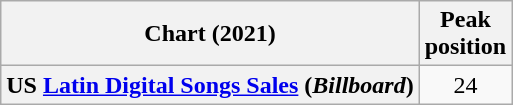<table class="wikitable sortable plainrowheaders">
<tr>
<th scope="col">Chart (2021)</th>
<th scope="col">Peak<br>position</th>
</tr>
<tr>
<th scope="row">US <a href='#'>Latin Digital Songs Sales</a> (<em>Billboard</em>)</th>
<td align="center">24</td>
</tr>
</table>
